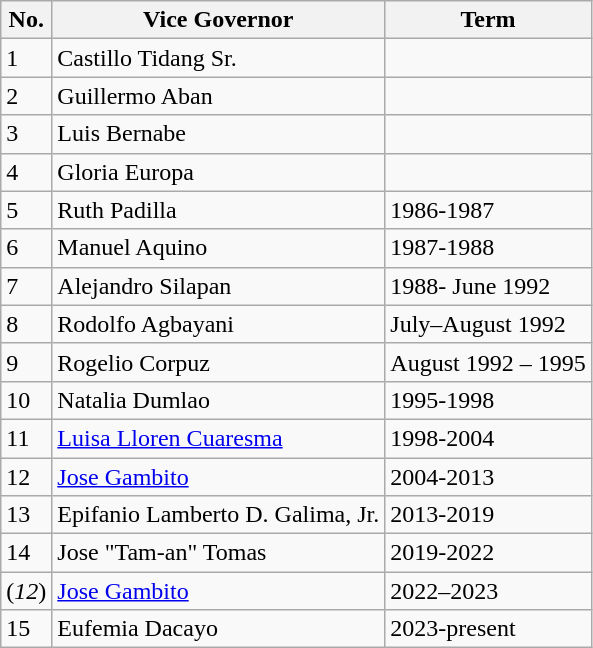<table class="wikitable">
<tr>
<th>No.</th>
<th>Vice Governor</th>
<th>Term</th>
</tr>
<tr>
<td>1</td>
<td>Castillo Tidang Sr.</td>
<td></td>
</tr>
<tr>
<td>2</td>
<td>Guillermo Aban</td>
<td></td>
</tr>
<tr>
<td>3</td>
<td>Luis Bernabe</td>
<td></td>
</tr>
<tr>
<td>4</td>
<td>Gloria Europa</td>
<td></td>
</tr>
<tr>
<td>5</td>
<td>Ruth Padilla</td>
<td>1986-1987</td>
</tr>
<tr>
<td>6</td>
<td>Manuel Aquino</td>
<td>1987-1988</td>
</tr>
<tr>
<td>7</td>
<td>Alejandro Silapan</td>
<td>1988- June 1992</td>
</tr>
<tr>
<td>8</td>
<td>Rodolfo Agbayani</td>
<td>July–August 1992</td>
</tr>
<tr>
<td>9</td>
<td>Rogelio Corpuz</td>
<td>August 1992 – 1995</td>
</tr>
<tr>
<td>10</td>
<td>Natalia Dumlao</td>
<td>1995-1998</td>
</tr>
<tr>
<td>11</td>
<td><a href='#'>Luisa Lloren Cuaresma</a></td>
<td>1998-2004</td>
</tr>
<tr>
<td>12</td>
<td><a href='#'>Jose Gambito</a></td>
<td>2004-2013</td>
</tr>
<tr>
<td>13</td>
<td>Epifanio Lamberto D. Galima, Jr.</td>
<td>2013-2019</td>
</tr>
<tr>
<td>14</td>
<td>Jose "Tam-an" Tomas</td>
<td>2019-2022</td>
</tr>
<tr>
<td>(<em>12</em>)</td>
<td><a href='#'>Jose Gambito</a></td>
<td>2022–2023</td>
</tr>
<tr>
<td>15</td>
<td>Eufemia Dacayo</td>
<td>2023-present</td>
</tr>
</table>
